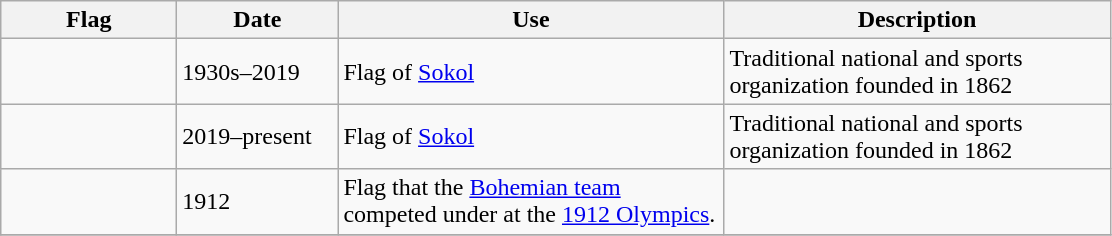<table class="wikitable">
<tr>
<th width="110">Flag</th>
<th width="100">Date</th>
<th width="250">Use</th>
<th width="250">Description</th>
</tr>
<tr>
<td></td>
<td>1930s–2019</td>
<td>Flag of <a href='#'>Sokol</a></td>
<td>Traditional national and sports organization founded in 1862</td>
</tr>
<tr>
<td></td>
<td>2019–present</td>
<td>Flag of <a href='#'>Sokol</a></td>
<td>Traditional national and sports organization founded in 1862</td>
</tr>
<tr>
<td></td>
<td>1912</td>
<td>Flag that the <a href='#'>Bohemian team</a> competed under at the <a href='#'>1912 Olympics</a>.</td>
<td></td>
</tr>
<tr>
</tr>
</table>
